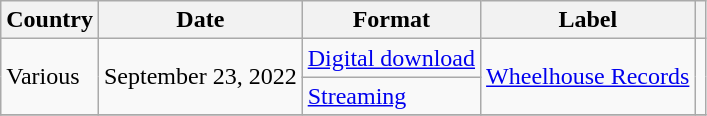<table class="wikitable">
<tr>
<th>Country</th>
<th>Date</th>
<th>Format</th>
<th>Label</th>
<th></th>
</tr>
<tr>
<td rowspan="2">Various</td>
<td rowspan="2">September 23, 2022</td>
<td><a href='#'>Digital download</a></td>
<td rowspan="2"><a href='#'>Wheelhouse Records</a></td>
<td rowspan="2"></td>
</tr>
<tr>
<td><a href='#'>Streaming</a></td>
</tr>
<tr>
</tr>
</table>
